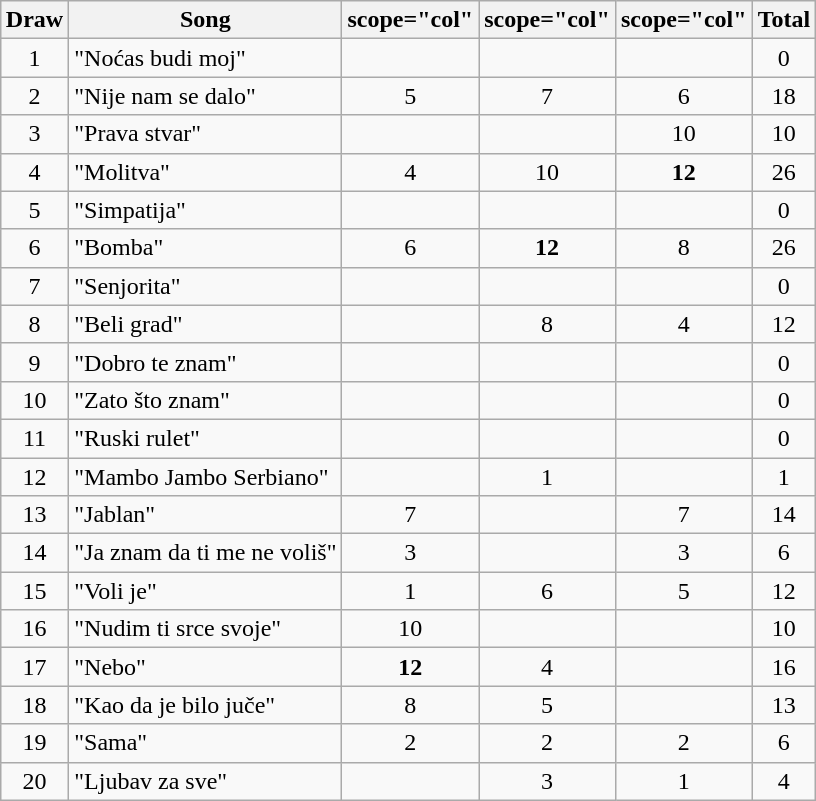<table class="wikitable collapsible" style="margin: 1em auto 1em auto; text-align:center;">
<tr>
<th>Draw</th>
<th>Song</th>
<th>scope="col" </th>
<th>scope="col" </th>
<th>scope="col" </th>
<th>Total</th>
</tr>
<tr>
<td>1</td>
<td align="left">"Noćas budi moj"</td>
<td></td>
<td></td>
<td></td>
<td>0</td>
</tr>
<tr>
<td>2</td>
<td align="left">"Nije nam se dalo"</td>
<td>5</td>
<td>7</td>
<td>6</td>
<td>18</td>
</tr>
<tr>
<td>3</td>
<td align="left">"Prava stvar"</td>
<td></td>
<td></td>
<td>10</td>
<td>10</td>
</tr>
<tr>
<td>4</td>
<td align="left">"Molitva"</td>
<td>4</td>
<td>10</td>
<td><strong>12</strong></td>
<td>26</td>
</tr>
<tr>
<td>5</td>
<td align="left">"Simpatija"</td>
<td></td>
<td></td>
<td></td>
<td>0</td>
</tr>
<tr>
<td>6</td>
<td align="left">"Bomba"</td>
<td>6</td>
<td><strong>12</strong></td>
<td>8</td>
<td>26</td>
</tr>
<tr>
<td>7</td>
<td align="left">"Senjorita"</td>
<td></td>
<td></td>
<td></td>
<td>0</td>
</tr>
<tr>
<td>8</td>
<td align="left">"Beli grad"</td>
<td></td>
<td>8</td>
<td>4</td>
<td>12</td>
</tr>
<tr>
<td>9</td>
<td align="left">"Dobro te znam"</td>
<td></td>
<td></td>
<td></td>
<td>0</td>
</tr>
<tr>
<td>10</td>
<td align="left">"Zato što znam"</td>
<td></td>
<td></td>
<td></td>
<td>0</td>
</tr>
<tr>
<td>11</td>
<td align="left">"Ruski rulet"</td>
<td></td>
<td></td>
<td></td>
<td>0</td>
</tr>
<tr>
<td>12</td>
<td align="left">"Mambo Jambo Serbiano"</td>
<td></td>
<td>1</td>
<td></td>
<td>1</td>
</tr>
<tr>
<td>13</td>
<td align="left">"Jablan"</td>
<td>7</td>
<td></td>
<td>7</td>
<td>14</td>
</tr>
<tr>
<td>14</td>
<td align="left">"Ja znam da ti me ne voliš"</td>
<td>3</td>
<td></td>
<td>3</td>
<td>6</td>
</tr>
<tr>
<td>15</td>
<td align="left">"Voli je"</td>
<td>1</td>
<td>6</td>
<td>5</td>
<td>12</td>
</tr>
<tr>
<td>16</td>
<td align="left">"Nudim ti srce svoje"</td>
<td>10</td>
<td></td>
<td></td>
<td>10</td>
</tr>
<tr>
<td>17</td>
<td align="left">"Nebo"</td>
<td><strong>12</strong></td>
<td>4</td>
<td></td>
<td>16</td>
</tr>
<tr>
<td>18</td>
<td align="left">"Kao da je bilo juče"</td>
<td>8</td>
<td>5</td>
<td></td>
<td>13</td>
</tr>
<tr>
<td>19</td>
<td align="left">"Sama"</td>
<td>2</td>
<td>2</td>
<td>2</td>
<td>6</td>
</tr>
<tr>
<td>20</td>
<td align="left">"Ljubav za sve"</td>
<td></td>
<td>3</td>
<td>1</td>
<td>4</td>
</tr>
</table>
